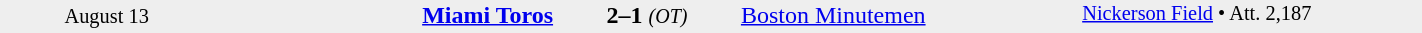<table style="width:75%; background:#eee;" cellspacing="0">
<tr>
<td rowspan="3" style="text-align:center; font-size:85%; width:15%;">August 13</td>
<td style="width:24%; text-align:right;"><strong><a href='#'>Miami Toros</a></strong></td>
<td style="text-align:center; width:13%;"><strong>2–1</strong> <em><small>(OT)</small></em></td>
<td width=24%><a href='#'>Boston Minutemen</a></td>
<td rowspan="3" style="font-size:85%; vertical-align:top;"><a href='#'>Nickerson Field</a> • Att. 2,187</td>
</tr>
<tr style=font-size:85%>
<td align=right valign=top></td>
<td valign=top></td>
<td align=left valign=top></td>
</tr>
</table>
